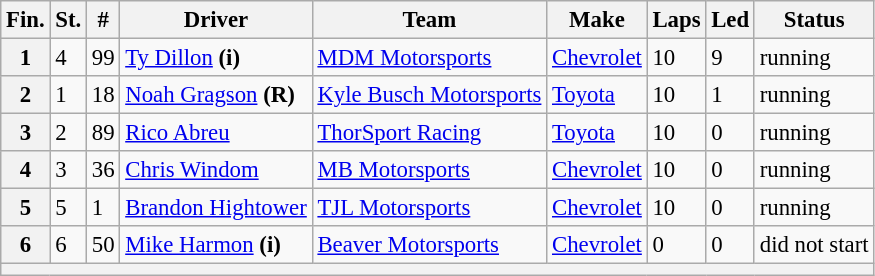<table class="wikitable" style="font-size:95%">
<tr>
<th>Fin.</th>
<th>St.</th>
<th>#</th>
<th>Driver</th>
<th>Team</th>
<th>Make</th>
<th>Laps</th>
<th>Led</th>
<th>Status</th>
</tr>
<tr>
<th>1</th>
<td>4</td>
<td>99</td>
<td><a href='#'>Ty Dillon</a> <strong>(i)</strong></td>
<td><a href='#'>MDM Motorsports</a></td>
<td><a href='#'>Chevrolet</a></td>
<td>10</td>
<td>9</td>
<td>running</td>
</tr>
<tr>
<th>2</th>
<td>1</td>
<td>18</td>
<td><a href='#'>Noah Gragson</a> <strong>(R)</strong></td>
<td><a href='#'>Kyle Busch Motorsports</a></td>
<td><a href='#'>Toyota</a></td>
<td>10</td>
<td>1</td>
<td>running</td>
</tr>
<tr>
<th>3</th>
<td>2</td>
<td>89</td>
<td><a href='#'>Rico Abreu</a></td>
<td><a href='#'>ThorSport Racing</a></td>
<td><a href='#'>Toyota</a></td>
<td>10</td>
<td>0</td>
<td>running</td>
</tr>
<tr>
<th>4</th>
<td>3</td>
<td>36</td>
<td><a href='#'>Chris Windom</a></td>
<td><a href='#'>MB Motorsports</a></td>
<td><a href='#'>Chevrolet</a></td>
<td>10</td>
<td>0</td>
<td>running</td>
</tr>
<tr>
<th>5</th>
<td>5</td>
<td>1</td>
<td><a href='#'>Brandon Hightower</a></td>
<td><a href='#'>TJL Motorsports</a></td>
<td><a href='#'>Chevrolet</a></td>
<td>10</td>
<td>0</td>
<td>running</td>
</tr>
<tr>
<th>6</th>
<td>6</td>
<td>50</td>
<td><a href='#'>Mike Harmon</a> <strong>(i)</strong></td>
<td><a href='#'>Beaver Motorsports</a></td>
<td><a href='#'>Chevrolet</a></td>
<td>0</td>
<td>0</td>
<td>did not start</td>
</tr>
<tr>
<th colspan="9"></th>
</tr>
</table>
